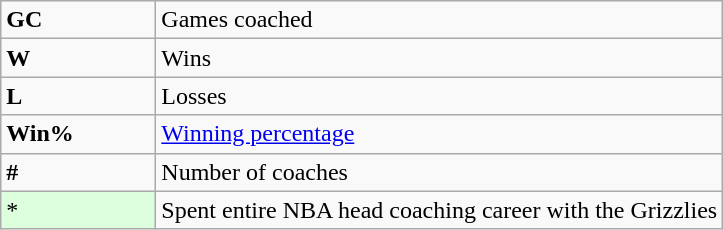<table class="wikitable">
<tr>
<td><strong>GC</strong></td>
<td>Games coached</td>
</tr>
<tr>
<td><strong>W</strong></td>
<td>Wins</td>
</tr>
<tr>
<td><strong>L</strong></td>
<td>Losses</td>
</tr>
<tr>
<td><strong>Win%</strong></td>
<td><a href='#'>Winning percentage</a></td>
</tr>
<tr>
<td><strong>#</strong></td>
<td>Number of coaches</td>
</tr>
<tr>
<td style="background-color:#ddffdd; width:6em">*</td>
<td>Spent entire NBA head coaching career with the Grizzlies<br></td>
</tr>
</table>
